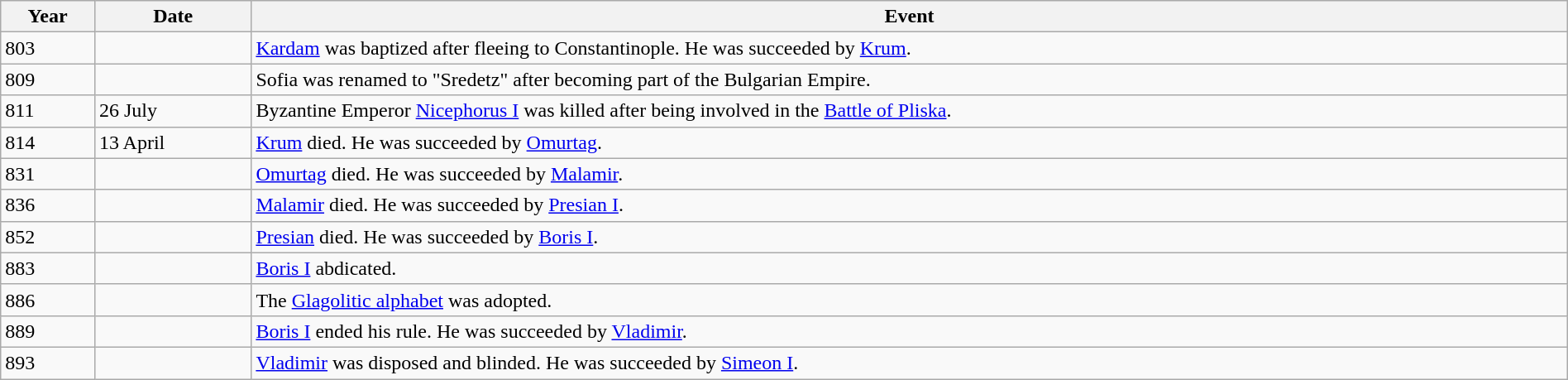<table class="wikitable" width="100%">
<tr>
<th style="width:6%">Year</th>
<th style="width:10%">Date</th>
<th>Event</th>
</tr>
<tr>
<td>803</td>
<td></td>
<td><a href='#'>Kardam</a> was baptized after fleeing to Constantinople. He was succeeded by <a href='#'>Krum</a>.</td>
</tr>
<tr>
<td>809</td>
<td></td>
<td>Sofia was renamed to "Sredetz" after becoming part of the Bulgarian Empire.</td>
</tr>
<tr>
<td>811</td>
<td>26 July</td>
<td>Byzantine Emperor <a href='#'>Nicephorus I</a> was killed after being involved in the <a href='#'>Battle of Pliska</a>.</td>
</tr>
<tr>
<td>814</td>
<td>13 April</td>
<td><a href='#'>Krum</a> died. He was succeeded by <a href='#'>Omurtag</a>.</td>
</tr>
<tr>
<td>831</td>
<td></td>
<td><a href='#'>Omurtag</a> died. He was succeeded by <a href='#'>Malamir</a>.</td>
</tr>
<tr>
<td>836</td>
<td></td>
<td><a href='#'>Malamir</a> died. He was succeeded by <a href='#'>Presian I</a>.</td>
</tr>
<tr>
<td>852</td>
<td></td>
<td><a href='#'>Presian</a> died. He was succeeded by <a href='#'>Boris I</a>.</td>
</tr>
<tr>
<td>883</td>
<td></td>
<td><a href='#'>Boris I</a> abdicated.</td>
</tr>
<tr>
<td>886</td>
<td></td>
<td>The <a href='#'>Glagolitic alphabet</a> was adopted.</td>
</tr>
<tr>
<td>889</td>
<td></td>
<td><a href='#'>Boris I</a> ended his rule. He was succeeded by <a href='#'>Vladimir</a>.</td>
</tr>
<tr>
<td>893</td>
<td></td>
<td><a href='#'>Vladimir</a> was disposed and blinded. He was succeeded by <a href='#'>Simeon I</a>.</td>
</tr>
</table>
